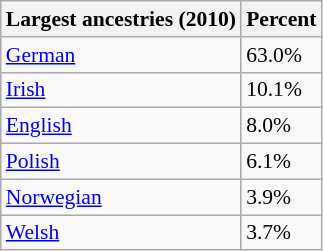<table class="wikitable sortable collapsible" style="font-size: 90%;">
<tr>
<th>Largest ancestries (2010)</th>
<th>Percent</th>
</tr>
<tr>
<td><a href='#'>German</a></td>
<td>63.0%</td>
</tr>
<tr>
<td><a href='#'>Irish</a></td>
<td>10.1%</td>
</tr>
<tr>
<td><a href='#'>English</a></td>
<td>8.0%</td>
</tr>
<tr>
<td><a href='#'>Polish</a></td>
<td>6.1%</td>
</tr>
<tr>
<td><a href='#'>Norwegian</a></td>
<td>3.9%</td>
</tr>
<tr>
<td><a href='#'>Welsh</a></td>
<td>3.7%</td>
</tr>
</table>
